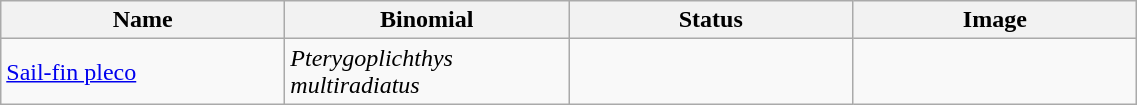<table width=60% class="wikitable">
<tr>
<th width=20%>Name</th>
<th width=20%>Binomial</th>
<th width=20%>Status</th>
<th width=20%>Image</th>
</tr>
<tr>
<td><a href='#'>Sail-fin pleco</a></td>
<td><em>Pterygoplichthys multiradiatus</em></td>
<td></td>
<td></td>
</tr>
</table>
